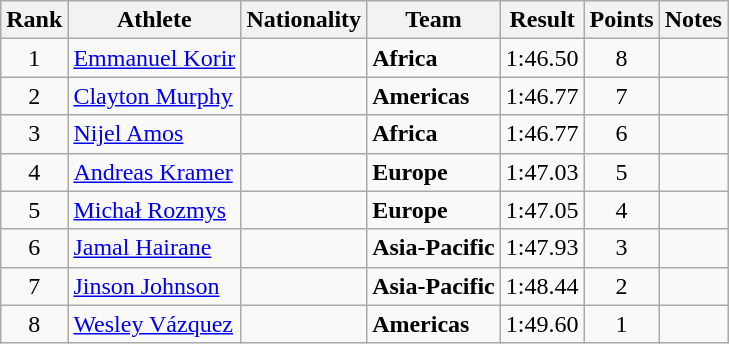<table class="wikitable sortable" style="text-align:center">
<tr>
<th>Rank</th>
<th>Athlete</th>
<th>Nationality</th>
<th>Team</th>
<th>Result</th>
<th>Points</th>
<th>Notes</th>
</tr>
<tr>
<td>1</td>
<td align="left"><a href='#'>Emmanuel Korir</a></td>
<td align=left></td>
<td align=left><strong>Africa</strong></td>
<td>1:46.50</td>
<td>8</td>
<td></td>
</tr>
<tr>
<td>2</td>
<td align="left"><a href='#'>Clayton Murphy</a></td>
<td align=left></td>
<td align=left><strong>Americas</strong></td>
<td>1:46.77</td>
<td>7</td>
<td></td>
</tr>
<tr>
<td>3</td>
<td align="left"><a href='#'>Nijel Amos</a></td>
<td align=left></td>
<td align=left><strong>Africa</strong></td>
<td>1:46.77</td>
<td>6</td>
<td></td>
</tr>
<tr>
<td>4</td>
<td align="left"><a href='#'>Andreas Kramer</a></td>
<td align=left></td>
<td align=left><strong>Europe</strong></td>
<td>1:47.03</td>
<td>5</td>
<td></td>
</tr>
<tr>
<td>5</td>
<td align="left"><a href='#'>Michał Rozmys</a></td>
<td align=left></td>
<td align=left><strong>Europe</strong></td>
<td>1:47.05</td>
<td>4</td>
<td></td>
</tr>
<tr>
<td>6</td>
<td align="left"><a href='#'>Jamal Hairane</a></td>
<td align=left></td>
<td align=left><strong>Asia-Pacific</strong></td>
<td>1:47.93</td>
<td>3</td>
<td></td>
</tr>
<tr>
<td>7</td>
<td align="left"><a href='#'>Jinson Johnson</a></td>
<td align=left></td>
<td align=left><strong>Asia-Pacific</strong></td>
<td>1:48.44</td>
<td>2</td>
<td></td>
</tr>
<tr>
<td>8</td>
<td align="left"><a href='#'>Wesley Vázquez</a></td>
<td align=left></td>
<td align=left><strong>Americas</strong></td>
<td>1:49.60</td>
<td>1</td>
<td></td>
</tr>
</table>
